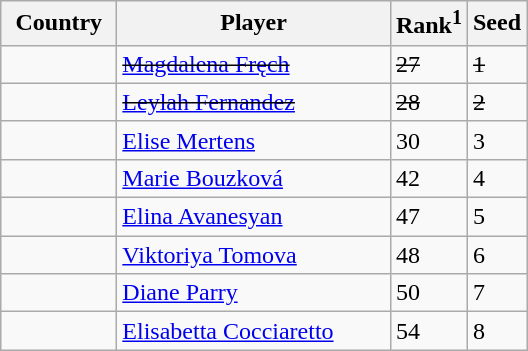<table class="sortable wikitable">
<tr>
<th width="70">Country</th>
<th width="175">Player</th>
<th>Rank<sup>1</sup></th>
<th>Seed</th>
</tr>
<tr>
<td><s></s></td>
<td><s><a href='#'>Magdalena Fręch</a></s></td>
<td><s>27</s></td>
<td><s>1</s></td>
</tr>
<tr>
<td><s></s></td>
<td><s><a href='#'>Leylah Fernandez</a></s></td>
<td><s>28</s></td>
<td><s>2</s></td>
</tr>
<tr>
<td></td>
<td><a href='#'>Elise Mertens</a></td>
<td>30</td>
<td>3</td>
</tr>
<tr>
<td></td>
<td><a href='#'>Marie Bouzková</a></td>
<td>42</td>
<td>4</td>
</tr>
<tr>
<td></td>
<td><a href='#'>Elina Avanesyan</a></td>
<td>47</td>
<td>5</td>
</tr>
<tr>
<td></td>
<td><a href='#'>Viktoriya Tomova</a></td>
<td>48</td>
<td>6</td>
</tr>
<tr>
<td></td>
<td><a href='#'>Diane Parry</a></td>
<td>50</td>
<td>7</td>
</tr>
<tr>
<td></td>
<td><a href='#'>Elisabetta Cocciaretto</a></td>
<td>54</td>
<td>8</td>
</tr>
</table>
